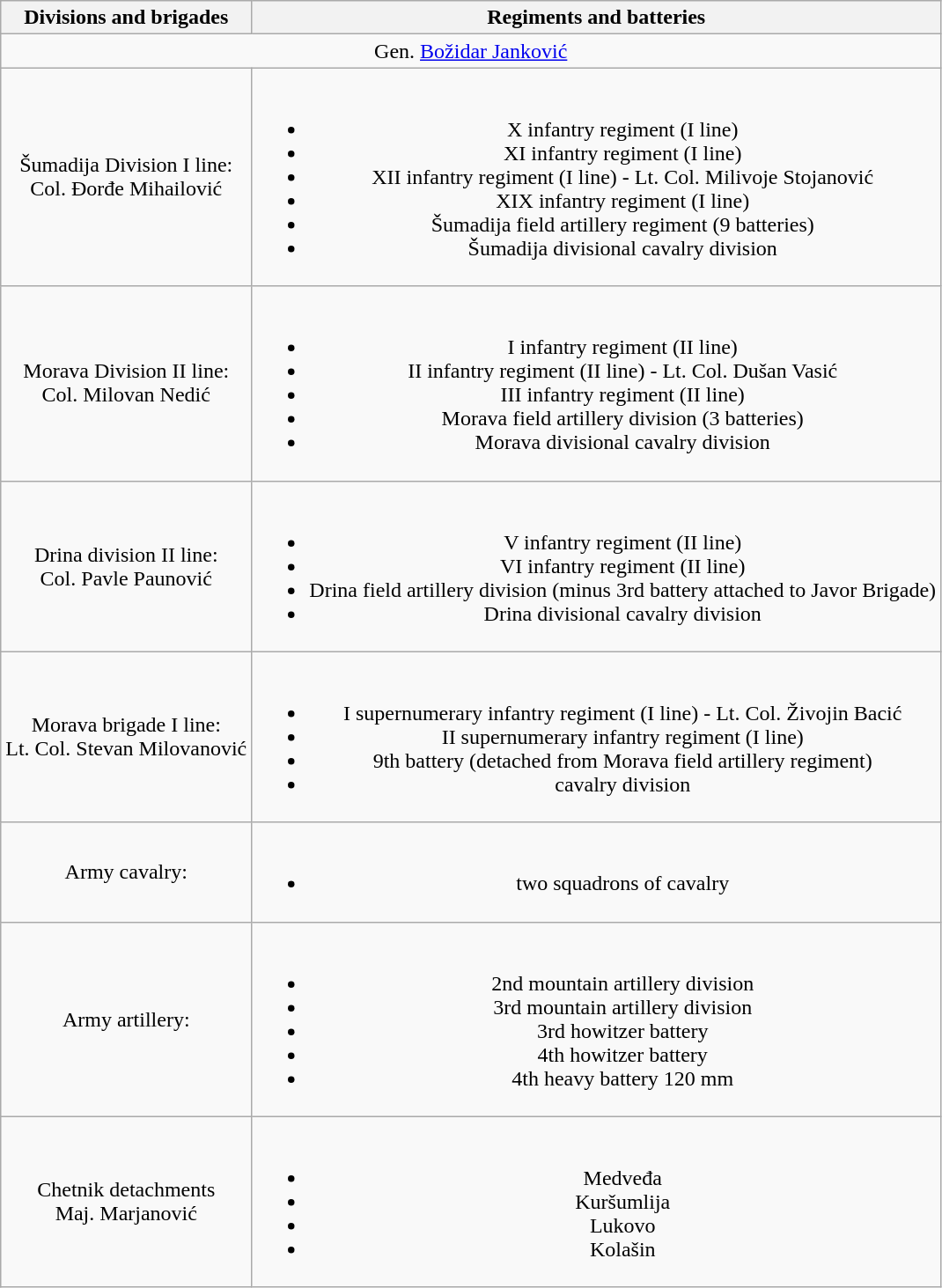<table class="wikitable" style="text-align:center">
<tr>
<th>Divisions and brigades</th>
<th>Regiments and batteries</th>
</tr>
<tr>
<td colspan=2>Gen. <a href='#'>Božidar Janković</a></td>
</tr>
<tr>
<td>Šumadija Division I line:<br>Col. Đorđe Mihailović</td>
<td><br><ul><li>X infantry regiment (I line)</li><li>XI infantry regiment (I line)</li><li>XII infantry regiment (I line) - Lt. Col. Milivoje Stojanović</li><li>XIX infantry regiment (I line)</li><li>Šumadija field artillery regiment (9 batteries)</li><li>Šumadija divisional cavalry division</li></ul></td>
</tr>
<tr>
<td>Morava Division II line:<br>Col. Milovan Nedić</td>
<td><br><ul><li>I infantry regiment (II line)</li><li>II infantry regiment (II line) - Lt. Col. Dušan Vasić</li><li>III infantry regiment (II line)</li><li>Morava field artillery division (3 batteries)</li><li>Morava divisional cavalry division</li></ul></td>
</tr>
<tr>
<td>Drina division II line:<br>Col. Pavle Paunović</td>
<td><br><ul><li>V infantry regiment (II line)</li><li>VI infantry regiment (II line)</li><li>Drina field artillery division (minus 3rd battery attached to Javor Brigade)</li><li>Drina divisional cavalry division</li></ul></td>
</tr>
<tr>
<td>Morava brigade I line:<br>Lt. Col. Stevan Milovanović</td>
<td><br><ul><li>I supernumerary infantry regiment (I line) - Lt. Col. Živojin Bacić</li><li>II supernumerary infantry regiment (I line)</li><li>9th battery (detached from Morava field artillery regiment)</li><li>cavalry division</li></ul></td>
</tr>
<tr>
<td>Army cavalry:</td>
<td><br><ul><li>two squadrons of cavalry</li></ul></td>
</tr>
<tr>
<td>Army artillery:</td>
<td><br><ul><li>2nd mountain artillery division</li><li>3rd mountain artillery division</li><li>3rd howitzer battery</li><li>4th howitzer battery</li><li>4th heavy battery 120 mm</li></ul></td>
</tr>
<tr>
<td>Chetnik detachments<br>Maj. Marjanović</td>
<td><br><ul><li>Medveđa</li><li>Kuršumlija</li><li>Lukovo</li><li>Kolašin</li></ul></td>
</tr>
</table>
